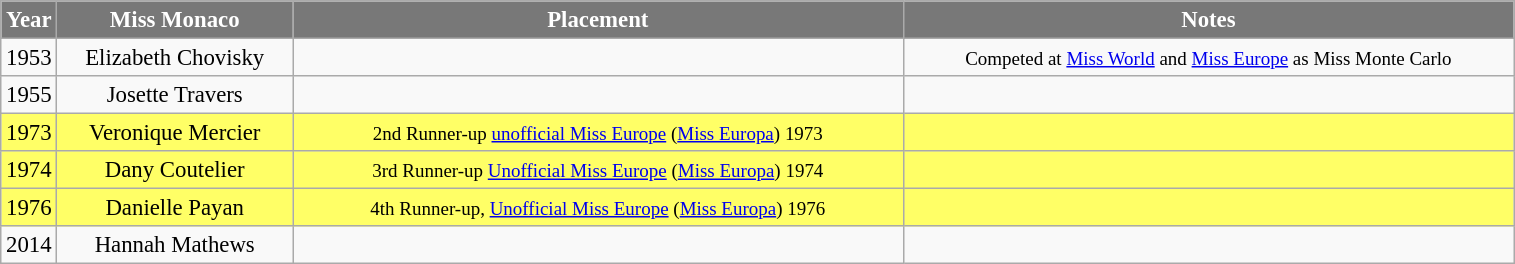<table class="wikitable sortable" style="font-size: 95%; text-align:center">
<tr>
<th width="30" style="background-color:#787878;color:#FFFFFF;">Year</th>
<th width="150" style="background-color:#787878;color:#FFFFFF;">Miss Monaco</th>
<th width="400" style="background-color:#787878;color:#FFFFFF;">Placement</th>
<th width="400" style="background-color:#787878;color:#FFFFFF;">Notes</th>
</tr>
<tr>
<td>1953</td>
<td>Elizabeth Chovisky</td>
<td></td>
<td><small>Competed at <a href='#'>Miss World</a> and <a href='#'>Miss Europe</a> as Miss Monte Carlo</small></td>
</tr>
<tr>
<td>1955</td>
<td>Josette Travers</td>
<td></td>
<td></td>
</tr>
<tr style="background-color:#FFFF66;">
<td>1973</td>
<td>Veronique Mercier</td>
<td><small>2nd Runner-up <a href='#'>unofficial Miss Europe</a> (<a href='#'>Miss Europa</a>) 1973</small></td>
<td></td>
</tr>
<tr style="background-color:#FFFF66;">
<td>1974</td>
<td>Dany Coutelier</td>
<td><small>3rd Runner-up <a href='#'>Unofficial Miss Europe</a> (<a href='#'>Miss Europa</a>) 1974</small></td>
<td></td>
</tr>
<tr style="background-color:#FFFF66;">
<td>1976</td>
<td>Danielle Payan</td>
<td><small>4th Runner-up, <a href='#'>Unofficial Miss Europe</a> (<a href='#'>Miss Europa</a>) 1976</small></td>
<td></td>
</tr>
<tr>
<td>2014</td>
<td>Hannah Mathews</td>
<td></td>
<td></td>
</tr>
</table>
